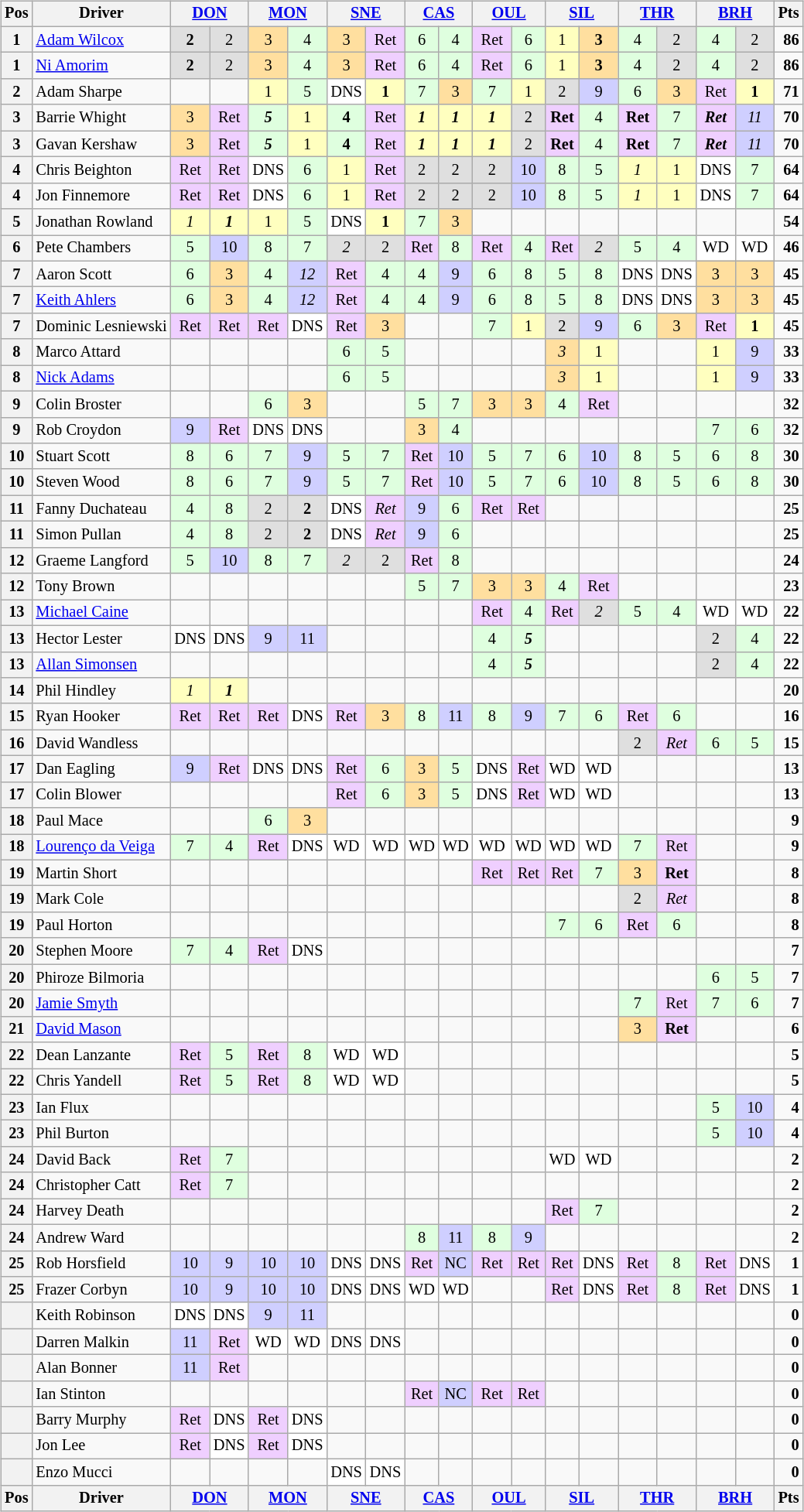<table>
<tr>
<td><br><table class="wikitable" style="font-size: 85%; text-align: center;">
<tr valign="top">
<th valign="middle">Pos</th>
<th valign="middle">Driver</th>
<th colspan=2><a href='#'>DON</a><br></th>
<th colspan=2><a href='#'>MON</a><br></th>
<th colspan=2><a href='#'>SNE</a><br></th>
<th colspan=2><a href='#'>CAS</a><br></th>
<th colspan=2><a href='#'>OUL</a><br></th>
<th colspan=2><a href='#'>SIL</a><br></th>
<th colspan=2><a href='#'>THR</a><br></th>
<th colspan=2><a href='#'>BRH</a><br></th>
<th valign="middle">Pts</th>
</tr>
<tr>
<th>1</th>
<td align=left> <a href='#'>Adam Wilcox</a></td>
<td style="background:#dfdfdf;"><strong>2</strong></td>
<td style="background:#dfdfdf;">2</td>
<td style="background:#ffdf9f;">3</td>
<td style="background:#dfffdf;">4</td>
<td style="background:#ffdf9f;">3</td>
<td style="background:#efcfff;">Ret</td>
<td style="background:#dfffdf;">6</td>
<td style="background:#dfffdf;">4</td>
<td style="background:#efcfff;">Ret</td>
<td style="background:#dfffdf;">6</td>
<td style="background:#ffffbf;">1</td>
<td style="background:#ffdf9f;"><strong>3</strong></td>
<td style="background:#dfffdf;">4</td>
<td style="background:#dfdfdf;">2</td>
<td style="background:#dfffdf;">4</td>
<td style="background:#dfdfdf;">2</td>
<td align="right"><strong>86</strong></td>
</tr>
<tr>
<th>1</th>
<td align=left> <a href='#'>Ni Amorim</a></td>
<td style="background:#dfdfdf;"><strong>2</strong></td>
<td style="background:#dfdfdf;">2</td>
<td style="background:#ffdf9f;">3</td>
<td style="background:#dfffdf;">4</td>
<td style="background:#ffdf9f;">3</td>
<td style="background:#efcfff;">Ret</td>
<td style="background:#dfffdf;">6</td>
<td style="background:#dfffdf;">4</td>
<td style="background:#efcfff;">Ret</td>
<td style="background:#dfffdf;">6</td>
<td style="background:#ffffbf;">1</td>
<td style="background:#ffdf9f;"><strong>3</strong></td>
<td style="background:#dfffdf;">4</td>
<td style="background:#dfdfdf;">2</td>
<td style="background:#dfffdf;">4</td>
<td style="background:#dfdfdf;">2</td>
<td align="right"><strong>86</strong></td>
</tr>
<tr>
<th>2</th>
<td align=left> Adam Sharpe</td>
<td></td>
<td></td>
<td style="background:#ffffbf;">1</td>
<td style="background:#dfffdf;">5</td>
<td style="background:#ffffff;">DNS</td>
<td style="background:#ffffbf;"><strong>1</strong></td>
<td style="background:#dfffdf;">7</td>
<td style="background:#ffdf9f;">3</td>
<td style="background:#dfffdf;">7</td>
<td style="background:#ffffbf;">1</td>
<td style="background:#dfdfdf;">2</td>
<td style="background:#cfcfff;">9</td>
<td style="background:#dfffdf;">6</td>
<td style="background:#ffdf9f;">3</td>
<td style="background:#efcfff;">Ret</td>
<td style="background:#ffffbf;"><strong>1</strong></td>
<td align="right"><strong>71</strong></td>
</tr>
<tr>
<th>3</th>
<td align=left> Barrie Whight</td>
<td style="background:#ffdf9f;">3</td>
<td style="background:#efcfff;">Ret</td>
<td style="background:#dfffdf;"><strong><em>5</em></strong></td>
<td style="background:#ffffbf;">1</td>
<td style="background:#dfffdf;"><strong>4</strong></td>
<td style="background:#efcfff;">Ret</td>
<td style="background:#ffffbf;"><strong><em>1</em></strong></td>
<td style="background:#ffffbf;"><strong><em>1</em></strong></td>
<td style="background:#ffffbf;"><strong><em>1</em></strong></td>
<td style="background:#dfdfdf;">2</td>
<td style="background:#efcfff;"><strong>Ret</strong></td>
<td style="background:#dfffdf;">4</td>
<td style="background:#efcfff;"><strong>Ret</strong></td>
<td style="background:#dfffdf;">7</td>
<td style="background:#efcfff;"><strong><em>Ret</em></strong></td>
<td style="background:#cfcfff;"><em>11</em></td>
<td align="right"><strong>70</strong></td>
</tr>
<tr>
<th>3</th>
<td align=left> Gavan Kershaw</td>
<td style="background:#ffdf9f;">3</td>
<td style="background:#efcfff;">Ret</td>
<td style="background:#dfffdf;"><strong><em>5</em></strong></td>
<td style="background:#ffffbf;">1</td>
<td style="background:#dfffdf;"><strong>4</strong></td>
<td style="background:#efcfff;">Ret</td>
<td style="background:#ffffbf;"><strong><em>1</em></strong></td>
<td style="background:#ffffbf;"><strong><em>1</em></strong></td>
<td style="background:#ffffbf;"><strong><em>1</em></strong></td>
<td style="background:#dfdfdf;">2</td>
<td style="background:#efcfff;"><strong>Ret</strong></td>
<td style="background:#dfffdf;">4</td>
<td style="background:#efcfff;"><strong>Ret</strong></td>
<td style="background:#dfffdf;">7</td>
<td style="background:#efcfff;"><strong><em>Ret</em></strong></td>
<td style="background:#cfcfff;"><em>11</em></td>
<td align="right"><strong>70</strong></td>
</tr>
<tr>
<th>4</th>
<td align=left> Chris Beighton</td>
<td style="background:#efcfff;">Ret</td>
<td style="background:#efcfff;">Ret</td>
<td style="background:#ffffff;">DNS</td>
<td style="background:#dfffdf;">6</td>
<td style="background:#ffffbf;">1</td>
<td style="background:#efcfff;">Ret</td>
<td style="background:#dfdfdf;">2</td>
<td style="background:#dfdfdf;">2</td>
<td style="background:#dfdfdf;">2</td>
<td style="background:#cfcfff;">10</td>
<td style="background:#dfffdf;">8</td>
<td style="background:#dfffdf;">5</td>
<td style="background:#ffffbf;"><em>1</em></td>
<td style="background:#ffffbf;">1</td>
<td style="background:#ffffff;">DNS</td>
<td style="background:#dfffdf;">7</td>
<td align="right"><strong>64</strong></td>
</tr>
<tr>
<th>4</th>
<td align=left> Jon Finnemore</td>
<td style="background:#efcfff;">Ret</td>
<td style="background:#efcfff;">Ret</td>
<td style="background:#ffffff;">DNS</td>
<td style="background:#dfffdf;">6</td>
<td style="background:#ffffbf;">1</td>
<td style="background:#efcfff;">Ret</td>
<td style="background:#dfdfdf;">2</td>
<td style="background:#dfdfdf;">2</td>
<td style="background:#dfdfdf;">2</td>
<td style="background:#cfcfff;">10</td>
<td style="background:#dfffdf;">8</td>
<td style="background:#dfffdf;">5</td>
<td style="background:#ffffbf;"><em>1</em></td>
<td style="background:#ffffbf;">1</td>
<td style="background:#ffffff;">DNS</td>
<td style="background:#dfffdf;">7</td>
<td align="right"><strong>64</strong></td>
</tr>
<tr>
<th>5</th>
<td align=left> Jonathan Rowland</td>
<td style="background:#ffffbf;"><em>1</em></td>
<td style="background:#ffffbf;"><strong><em>1</em></strong></td>
<td style="background:#ffffbf;">1</td>
<td style="background:#dfffdf;">5</td>
<td style="background:#ffffff;">DNS</td>
<td style="background:#ffffbf;"><strong>1</strong></td>
<td style="background:#dfffdf;">7</td>
<td style="background:#ffdf9f;">3</td>
<td></td>
<td></td>
<td></td>
<td></td>
<td></td>
<td></td>
<td></td>
<td></td>
<td align="right"><strong>54</strong></td>
</tr>
<tr>
<th>6</th>
<td align=left> Pete Chambers</td>
<td style="background:#dfffdf;">5</td>
<td style="background:#cfcfff;">10</td>
<td style="background:#dfffdf;">8</td>
<td style="background:#dfffdf;">7</td>
<td style="background:#dfdfdf;"><em>2</em></td>
<td style="background:#dfdfdf;">2</td>
<td style="background:#efcfff;">Ret</td>
<td style="background:#dfffdf;">8</td>
<td style="background:#efcfff;">Ret</td>
<td style="background:#dfffdf;">4</td>
<td style="background:#efcfff;">Ret</td>
<td style="background:#dfdfdf;"><em>2</em></td>
<td style="background:#dfffdf;">5</td>
<td style="background:#dfffdf;">4</td>
<td style="background:#ffffff;">WD</td>
<td style="background:#ffffff;">WD</td>
<td align="right"><strong>46</strong></td>
</tr>
<tr>
<th>7</th>
<td align=left> Aaron Scott</td>
<td style="background:#dfffdf;">6</td>
<td style="background:#ffdf9f;">3</td>
<td style="background:#dfffdf;">4</td>
<td style="background:#cfcfff;"><em>12</em></td>
<td style="background:#efcfff;">Ret</td>
<td style="background:#dfffdf;">4</td>
<td style="background:#dfffdf;">4</td>
<td style="background:#cfcfff;">9</td>
<td style="background:#dfffdf;">6</td>
<td style="background:#dfffdf;">8</td>
<td style="background:#dfffdf;">5</td>
<td style="background:#dfffdf;">8</td>
<td style="background:#ffffff;">DNS</td>
<td style="background:#ffffff;">DNS</td>
<td style="background:#ffdf9f;">3</td>
<td style="background:#ffdf9f;">3</td>
<td align="right"><strong>45</strong></td>
</tr>
<tr>
<th>7</th>
<td align=left> <a href='#'>Keith Ahlers</a></td>
<td style="background:#dfffdf;">6</td>
<td style="background:#ffdf9f;">3</td>
<td style="background:#dfffdf;">4</td>
<td style="background:#cfcfff;"><em>12</em></td>
<td style="background:#efcfff;">Ret</td>
<td style="background:#dfffdf;">4</td>
<td style="background:#dfffdf;">4</td>
<td style="background:#cfcfff;">9</td>
<td style="background:#dfffdf;">6</td>
<td style="background:#dfffdf;">8</td>
<td style="background:#dfffdf;">5</td>
<td style="background:#dfffdf;">8</td>
<td style="background:#ffffff;">DNS</td>
<td style="background:#ffffff;">DNS</td>
<td style="background:#ffdf9f;">3</td>
<td style="background:#ffdf9f;">3</td>
<td align="right"><strong>45</strong></td>
</tr>
<tr>
<th>7</th>
<td align=left> Dominic Lesniewski</td>
<td style="background:#efcfff;">Ret</td>
<td style="background:#efcfff;">Ret</td>
<td style="background:#efcfff;">Ret</td>
<td style="background:#ffffff;">DNS</td>
<td style="background:#efcfff;">Ret</td>
<td style="background:#ffdf9f;">3</td>
<td></td>
<td></td>
<td style="background:#dfffdf;">7</td>
<td style="background:#ffffbf;">1</td>
<td style="background:#dfdfdf;">2</td>
<td style="background:#cfcfff;">9</td>
<td style="background:#dfffdf;">6</td>
<td style="background:#ffdf9f;">3</td>
<td style="background:#efcfff;">Ret</td>
<td style="background:#ffffbf;"><strong>1</strong></td>
<td align="right"><strong>45</strong></td>
</tr>
<tr>
<th>8</th>
<td align=left> Marco Attard</td>
<td></td>
<td></td>
<td></td>
<td></td>
<td style="background:#dfffdf;">6</td>
<td style="background:#dfffdf;">5</td>
<td></td>
<td></td>
<td></td>
<td></td>
<td style="background:#ffdf9f;"><em>3</em></td>
<td style="background:#ffffbf;">1</td>
<td></td>
<td></td>
<td style="background:#ffffbf;">1</td>
<td style="background:#cfcfff;">9</td>
<td align="right"><strong>33</strong></td>
</tr>
<tr>
<th>8</th>
<td align=left> <a href='#'>Nick Adams</a></td>
<td></td>
<td></td>
<td></td>
<td></td>
<td style="background:#dfffdf;">6</td>
<td style="background:#dfffdf;">5</td>
<td></td>
<td></td>
<td></td>
<td></td>
<td style="background:#ffdf9f;"><em>3</em></td>
<td style="background:#ffffbf;">1</td>
<td></td>
<td></td>
<td style="background:#ffffbf;">1</td>
<td style="background:#cfcfff;">9</td>
<td align="right"><strong>33</strong></td>
</tr>
<tr>
<th>9</th>
<td align=left> Colin Broster</td>
<td></td>
<td></td>
<td style="background:#dfffdf;">6</td>
<td style="background:#ffdf9f;">3</td>
<td></td>
<td></td>
<td style="background:#dfffdf;">5</td>
<td style="background:#dfffdf;">7</td>
<td style="background:#ffdf9f;">3</td>
<td style="background:#ffdf9f;">3</td>
<td style="background:#dfffdf;">4</td>
<td style="background:#efcfff;">Ret</td>
<td></td>
<td></td>
<td></td>
<td></td>
<td align="right"><strong>32</strong></td>
</tr>
<tr>
<th>9</th>
<td align=left> Rob Croydon</td>
<td style="background:#cfcfff;">9</td>
<td style="background:#efcfff;">Ret</td>
<td style="background:#ffffff;">DNS</td>
<td style="background:#ffffff;">DNS</td>
<td></td>
<td></td>
<td style="background:#ffdf9f;">3</td>
<td style="background:#dfffdf;">4</td>
<td></td>
<td></td>
<td></td>
<td></td>
<td></td>
<td></td>
<td style="background:#dfffdf;">7</td>
<td style="background:#dfffdf;">6</td>
<td align="right"><strong>32</strong></td>
</tr>
<tr>
<th>10</th>
<td align=left> Stuart Scott</td>
<td style="background:#dfffdf;">8</td>
<td style="background:#dfffdf;">6</td>
<td style="background:#dfffdf;">7</td>
<td style="background:#cfcfff;">9</td>
<td style="background:#dfffdf;">5</td>
<td style="background:#dfffdf;">7</td>
<td style="background:#efcfff;">Ret</td>
<td style="background:#cfcfff;">10</td>
<td style="background:#dfffdf;">5</td>
<td style="background:#dfffdf;">7</td>
<td style="background:#dfffdf;">6</td>
<td style="background:#cfcfff;">10</td>
<td style="background:#dfffdf;">8</td>
<td style="background:#dfffdf;">5</td>
<td style="background:#dfffdf;">6</td>
<td style="background:#dfffdf;">8</td>
<td align="right"><strong>30</strong></td>
</tr>
<tr>
<th>10</th>
<td align=left> Steven Wood</td>
<td style="background:#dfffdf;">8</td>
<td style="background:#dfffdf;">6</td>
<td style="background:#dfffdf;">7</td>
<td style="background:#cfcfff;">9</td>
<td style="background:#dfffdf;">5</td>
<td style="background:#dfffdf;">7</td>
<td style="background:#efcfff;">Ret</td>
<td style="background:#cfcfff;">10</td>
<td style="background:#dfffdf;">5</td>
<td style="background:#dfffdf;">7</td>
<td style="background:#dfffdf;">6</td>
<td style="background:#cfcfff;">10</td>
<td style="background:#dfffdf;">8</td>
<td style="background:#dfffdf;">5</td>
<td style="background:#dfffdf;">6</td>
<td style="background:#dfffdf;">8</td>
<td align="right"><strong>30</strong></td>
</tr>
<tr>
<th>11</th>
<td align=left> Fanny Duchateau</td>
<td style="background:#dfffdf;">4</td>
<td style="background:#dfffdf;">8</td>
<td style="background:#dfdfdf;">2</td>
<td style="background:#dfdfdf;"><strong>2</strong></td>
<td style="background:#ffffff;">DNS</td>
<td style="background:#efcfff;"><em>Ret</em></td>
<td style="background:#cfcfff;">9</td>
<td style="background:#dfffdf;">6</td>
<td style="background:#efcfff;">Ret</td>
<td style="background:#efcfff;">Ret</td>
<td></td>
<td></td>
<td></td>
<td></td>
<td></td>
<td></td>
<td align="right"><strong>25</strong></td>
</tr>
<tr>
<th>11</th>
<td align=left> Simon Pullan</td>
<td style="background:#dfffdf;">4</td>
<td style="background:#dfffdf;">8</td>
<td style="background:#dfdfdf;">2</td>
<td style="background:#dfdfdf;"><strong>2</strong></td>
<td style="background:#ffffff;">DNS</td>
<td style="background:#efcfff;"><em>Ret</em></td>
<td style="background:#cfcfff;">9</td>
<td style="background:#dfffdf;">6</td>
<td></td>
<td></td>
<td></td>
<td></td>
<td></td>
<td></td>
<td></td>
<td></td>
<td align="right"><strong>25</strong></td>
</tr>
<tr>
<th>12</th>
<td align=left> Graeme Langford</td>
<td style="background:#dfffdf;">5</td>
<td style="background:#cfcfff;">10</td>
<td style="background:#dfffdf;">8</td>
<td style="background:#dfffdf;">7</td>
<td style="background:#dfdfdf;"><em>2</em></td>
<td style="background:#dfdfdf;">2</td>
<td style="background:#efcfff;">Ret</td>
<td style="background:#dfffdf;">8</td>
<td></td>
<td></td>
<td></td>
<td></td>
<td></td>
<td></td>
<td></td>
<td></td>
<td align="right"><strong>24</strong></td>
</tr>
<tr>
<th>12</th>
<td align=left> Tony Brown</td>
<td></td>
<td></td>
<td></td>
<td></td>
<td></td>
<td></td>
<td style="background:#dfffdf;">5</td>
<td style="background:#dfffdf;">7</td>
<td style="background:#ffdf9f;">3</td>
<td style="background:#ffdf9f;">3</td>
<td style="background:#dfffdf;">4</td>
<td style="background:#efcfff;">Ret</td>
<td></td>
<td></td>
<td></td>
<td></td>
<td align="right"><strong>23</strong></td>
</tr>
<tr>
<th>13</th>
<td align=left> <a href='#'>Michael Caine</a></td>
<td></td>
<td></td>
<td></td>
<td></td>
<td></td>
<td></td>
<td></td>
<td></td>
<td style="background:#efcfff;">Ret</td>
<td style="background:#dfffdf;">4</td>
<td style="background:#efcfff;">Ret</td>
<td style="background:#dfdfdf;"><em>2</em></td>
<td style="background:#dfffdf;">5</td>
<td style="background:#dfffdf;">4</td>
<td style="background:#ffffff;">WD</td>
<td style="background:#ffffff;">WD</td>
<td align="right"><strong>22</strong></td>
</tr>
<tr>
<th>13</th>
<td align=left> Hector Lester</td>
<td style="background:#ffffff;">DNS</td>
<td style="background:#ffffff;">DNS</td>
<td style="background:#cfcfff;">9</td>
<td style="background:#cfcfff;">11</td>
<td></td>
<td></td>
<td></td>
<td></td>
<td style="background:#dfffdf;">4</td>
<td style="background:#dfffdf;"><strong><em>5</em></strong></td>
<td></td>
<td></td>
<td></td>
<td></td>
<td style="background:#dfdfdf;">2</td>
<td style="background:#dfffdf;">4</td>
<td align="right"><strong>22</strong></td>
</tr>
<tr>
<th>13</th>
<td align=left> <a href='#'>Allan Simonsen</a></td>
<td></td>
<td></td>
<td></td>
<td></td>
<td></td>
<td></td>
<td></td>
<td></td>
<td style="background:#dfffdf;">4</td>
<td style="background:#dfffdf;"><strong><em>5</em></strong></td>
<td></td>
<td></td>
<td></td>
<td></td>
<td style="background:#dfdfdf;">2</td>
<td style="background:#dfffdf;">4</td>
<td align="right"><strong>22</strong></td>
</tr>
<tr>
<th>14</th>
<td align=left> Phil Hindley</td>
<td style="background:#ffffbf;"><em>1</em></td>
<td style="background:#ffffbf;"><strong><em>1</em></strong></td>
<td></td>
<td></td>
<td></td>
<td></td>
<td></td>
<td></td>
<td></td>
<td></td>
<td></td>
<td></td>
<td></td>
<td></td>
<td></td>
<td></td>
<td align="right"><strong>20</strong></td>
</tr>
<tr>
<th>15</th>
<td align=left> Ryan Hooker</td>
<td style="background:#efcfff;">Ret</td>
<td style="background:#efcfff;">Ret</td>
<td style="background:#efcfff;">Ret</td>
<td style="background:#ffffff;">DNS</td>
<td style="background:#efcfff;">Ret</td>
<td style="background:#ffdf9f;">3</td>
<td style="background:#dfffdf;">8</td>
<td style="background:#cfcfff;">11</td>
<td style="background:#dfffdf;">8</td>
<td style="background:#cfcfff;">9</td>
<td style="background:#dfffdf;">7</td>
<td style="background:#dfffdf;">6</td>
<td style="background:#efcfff;">Ret</td>
<td style="background:#dfffdf;">6</td>
<td></td>
<td></td>
<td align="right"><strong>16</strong></td>
</tr>
<tr>
<th>16</th>
<td align=left> David Wandless</td>
<td></td>
<td></td>
<td></td>
<td></td>
<td></td>
<td></td>
<td></td>
<td></td>
<td></td>
<td></td>
<td></td>
<td></td>
<td style="background:#dfdfdf;">2</td>
<td style="background:#efcfff;"><em>Ret</em></td>
<td style="background:#dfffdf;">6</td>
<td style="background:#dfffdf;">5</td>
<td align="right"><strong>15</strong></td>
</tr>
<tr>
<th>17</th>
<td align=left> Dan Eagling</td>
<td style="background:#cfcfff;">9</td>
<td style="background:#efcfff;">Ret</td>
<td style="background:#ffffff;">DNS</td>
<td style="background:#ffffff;">DNS</td>
<td style="background:#efcfff;">Ret</td>
<td style="background:#dfffdf;">6</td>
<td style="background:#ffdf9f;">3</td>
<td style="background:#dfffdf;">5</td>
<td style="background:#ffffff;">DNS</td>
<td style="background:#efcfff;">Ret</td>
<td style="background:#ffffff;">WD</td>
<td style="background:#ffffff;">WD</td>
<td></td>
<td></td>
<td></td>
<td></td>
<td align="right"><strong>13</strong></td>
</tr>
<tr>
<th>17</th>
<td align=left> Colin Blower</td>
<td></td>
<td></td>
<td></td>
<td></td>
<td style="background:#efcfff;">Ret</td>
<td style="background:#dfffdf;">6</td>
<td style="background:#ffdf9f;">3</td>
<td style="background:#dfffdf;">5</td>
<td style="background:#ffffff;">DNS</td>
<td style="background:#efcfff;">Ret</td>
<td style="background:#ffffff;">WD</td>
<td style="background:#ffffff;">WD</td>
<td></td>
<td></td>
<td></td>
<td></td>
<td align="right"><strong>13</strong></td>
</tr>
<tr>
<th>18</th>
<td align=left> Paul Mace</td>
<td></td>
<td></td>
<td style="background:#dfffdf;">6</td>
<td style="background:#ffdf9f;">3</td>
<td></td>
<td></td>
<td></td>
<td></td>
<td></td>
<td></td>
<td></td>
<td></td>
<td></td>
<td></td>
<td></td>
<td></td>
<td align="right"><strong>9</strong></td>
</tr>
<tr>
<th>18</th>
<td align=left> <a href='#'>Lourenço da Veiga</a></td>
<td style="background:#dfffdf;">7</td>
<td style="background:#dfffdf;">4</td>
<td style="background:#efcfff;">Ret</td>
<td style="background:#ffffff;">DNS</td>
<td style="background:#ffffff;">WD</td>
<td style="background:#ffffff;">WD</td>
<td style="background:#ffffff;">WD</td>
<td style="background:#ffffff;">WD</td>
<td style="background:#ffffff;">WD</td>
<td style="background:#ffffff;">WD</td>
<td style="background:#ffffff;">WD</td>
<td style="background:#ffffff;">WD</td>
<td style="background:#dfffdf;">7</td>
<td style="background:#efcfff;">Ret</td>
<td></td>
<td></td>
<td align="right"><strong>9</strong></td>
</tr>
<tr>
<th>19</th>
<td align=left> Martin Short</td>
<td></td>
<td></td>
<td></td>
<td></td>
<td></td>
<td></td>
<td></td>
<td></td>
<td style="background:#efcfff;">Ret</td>
<td style="background:#efcfff;">Ret</td>
<td style="background:#efcfff;">Ret</td>
<td style="background:#dfffdf;">7</td>
<td style="background:#ffdf9f;">3</td>
<td style="background:#efcfff;"><strong>Ret</strong></td>
<td></td>
<td></td>
<td align="right"><strong>8</strong></td>
</tr>
<tr>
<th>19</th>
<td align=left> Mark Cole</td>
<td></td>
<td></td>
<td></td>
<td></td>
<td></td>
<td></td>
<td></td>
<td></td>
<td></td>
<td></td>
<td></td>
<td></td>
<td style="background:#dfdfdf;">2</td>
<td style="background:#efcfff;"><em>Ret</em></td>
<td></td>
<td></td>
<td align="right"><strong>8</strong></td>
</tr>
<tr>
<th>19</th>
<td align=left> Paul Horton</td>
<td></td>
<td></td>
<td></td>
<td></td>
<td></td>
<td></td>
<td></td>
<td></td>
<td></td>
<td></td>
<td style="background:#dfffdf;">7</td>
<td style="background:#dfffdf;">6</td>
<td style="background:#efcfff;">Ret</td>
<td style="background:#dfffdf;">6</td>
<td></td>
<td></td>
<td align="right"><strong>8</strong></td>
</tr>
<tr>
<th>20</th>
<td align=left> Stephen Moore</td>
<td style="background:#dfffdf;">7</td>
<td style="background:#dfffdf;">4</td>
<td style="background:#efcfff;">Ret</td>
<td style="background:#ffffff;">DNS</td>
<td></td>
<td></td>
<td></td>
<td></td>
<td></td>
<td></td>
<td></td>
<td></td>
<td></td>
<td></td>
<td></td>
<td></td>
<td align="right"><strong>7</strong></td>
</tr>
<tr>
<th>20</th>
<td align=left> Phiroze Bilmoria</td>
<td></td>
<td></td>
<td></td>
<td></td>
<td></td>
<td></td>
<td></td>
<td></td>
<td></td>
<td></td>
<td></td>
<td></td>
<td></td>
<td></td>
<td style="background:#dfffdf;">6</td>
<td style="background:#dfffdf;">5</td>
<td align="right"><strong>7</strong></td>
</tr>
<tr>
<th>20</th>
<td align=left> <a href='#'>Jamie Smyth</a></td>
<td></td>
<td></td>
<td></td>
<td></td>
<td></td>
<td></td>
<td></td>
<td></td>
<td></td>
<td></td>
<td></td>
<td></td>
<td style="background:#dfffdf;">7</td>
<td style="background:#efcfff;">Ret</td>
<td style="background:#dfffdf;">7</td>
<td style="background:#dfffdf;">6</td>
<td align="right"><strong>7</strong></td>
</tr>
<tr>
<th>21</th>
<td align=left> <a href='#'>David Mason</a></td>
<td></td>
<td></td>
<td></td>
<td></td>
<td></td>
<td></td>
<td></td>
<td></td>
<td></td>
<td></td>
<td></td>
<td></td>
<td style="background:#ffdf9f;">3</td>
<td style="background:#efcfff;"><strong>Ret</strong></td>
<td></td>
<td></td>
<td align="right"><strong>6</strong></td>
</tr>
<tr>
<th>22</th>
<td align=left> Dean Lanzante</td>
<td style="background:#efcfff;">Ret</td>
<td style="background:#dfffdf;">5</td>
<td style="background:#efcfff;">Ret</td>
<td style="background:#dfffdf;">8</td>
<td style="background:#ffffff;">WD</td>
<td style="background:#ffffff;">WD</td>
<td></td>
<td></td>
<td></td>
<td></td>
<td></td>
<td></td>
<td></td>
<td></td>
<td></td>
<td></td>
<td align="right"><strong>5</strong></td>
</tr>
<tr>
<th>22</th>
<td align=left> Chris Yandell</td>
<td style="background:#efcfff;">Ret</td>
<td style="background:#dfffdf;">5</td>
<td style="background:#efcfff;">Ret</td>
<td style="background:#dfffdf;">8</td>
<td style="background:#ffffff;">WD</td>
<td style="background:#ffffff;">WD</td>
<td></td>
<td></td>
<td></td>
<td></td>
<td></td>
<td></td>
<td></td>
<td></td>
<td></td>
<td></td>
<td align="right"><strong>5</strong></td>
</tr>
<tr>
<th>23</th>
<td align=left> Ian Flux</td>
<td></td>
<td></td>
<td></td>
<td></td>
<td></td>
<td></td>
<td></td>
<td></td>
<td></td>
<td></td>
<td></td>
<td></td>
<td></td>
<td></td>
<td style="background:#dfffdf;">5</td>
<td style="background:#cfcfff;">10</td>
<td align="right"><strong>4</strong></td>
</tr>
<tr>
<th>23</th>
<td align=left> Phil Burton</td>
<td></td>
<td></td>
<td></td>
<td></td>
<td></td>
<td></td>
<td></td>
<td></td>
<td></td>
<td></td>
<td></td>
<td></td>
<td></td>
<td></td>
<td style="background:#dfffdf;">5</td>
<td style="background:#cfcfff;">10</td>
<td align="right"><strong>4</strong></td>
</tr>
<tr>
<th>24</th>
<td align=left> David Back</td>
<td style="background:#efcfff;">Ret</td>
<td style="background:#dfffdf;">7</td>
<td></td>
<td></td>
<td></td>
<td></td>
<td></td>
<td></td>
<td></td>
<td></td>
<td style="background:#ffffff;">WD</td>
<td style="background:#ffffff;">WD</td>
<td></td>
<td></td>
<td></td>
<td></td>
<td align="right"><strong>2</strong></td>
</tr>
<tr>
<th>24</th>
<td align=left> Christopher Catt</td>
<td style="background:#efcfff;">Ret</td>
<td style="background:#dfffdf;">7</td>
<td></td>
<td></td>
<td></td>
<td></td>
<td></td>
<td></td>
<td></td>
<td></td>
<td></td>
<td></td>
<td></td>
<td></td>
<td></td>
<td></td>
<td align="right"><strong>2</strong></td>
</tr>
<tr>
<th>24</th>
<td align=left> Harvey Death</td>
<td></td>
<td></td>
<td></td>
<td></td>
<td></td>
<td></td>
<td></td>
<td></td>
<td></td>
<td></td>
<td style="background:#efcfff;">Ret</td>
<td style="background:#dfffdf;">7</td>
<td></td>
<td></td>
<td></td>
<td></td>
<td align="right"><strong>2</strong></td>
</tr>
<tr>
<th>24</th>
<td align=left> Andrew Ward</td>
<td></td>
<td></td>
<td></td>
<td></td>
<td></td>
<td></td>
<td style="background:#dfffdf;">8</td>
<td style="background:#cfcfff;">11</td>
<td style="background:#dfffdf;">8</td>
<td style="background:#cfcfff;">9</td>
<td></td>
<td></td>
<td></td>
<td></td>
<td></td>
<td></td>
<td align="right"><strong>2</strong></td>
</tr>
<tr>
<th>25</th>
<td align=left> Rob Horsfield</td>
<td style="background:#cfcfff;">10</td>
<td style="background:#cfcfff;">9</td>
<td style="background:#cfcfff;">10</td>
<td style="background:#cfcfff;">10</td>
<td style="background:#ffffff;">DNS</td>
<td style="background:#ffffff;">DNS</td>
<td style="background:#efcfff;">Ret</td>
<td style="background:#cfcfff;">NC</td>
<td style="background:#efcfff;">Ret</td>
<td style="background:#efcfff;">Ret</td>
<td style="background:#efcfff;">Ret</td>
<td style="background:#ffffff;">DNS</td>
<td style="background:#efcfff;">Ret</td>
<td style="background:#dfffdf;">8</td>
<td style="background:#efcfff;">Ret</td>
<td style="background:#ffffff;">DNS</td>
<td align="right"><strong>1</strong></td>
</tr>
<tr>
<th>25</th>
<td align=left> Frazer Corbyn</td>
<td style="background:#cfcfff;">10</td>
<td style="background:#cfcfff;">9</td>
<td style="background:#cfcfff;">10</td>
<td style="background:#cfcfff;">10</td>
<td style="background:#ffffff;">DNS</td>
<td style="background:#ffffff;">DNS</td>
<td style="background:#ffffff;">WD</td>
<td style="background:#ffffff;">WD</td>
<td></td>
<td></td>
<td style="background:#efcfff;">Ret</td>
<td style="background:#ffffff;">DNS</td>
<td style="background:#efcfff;">Ret</td>
<td style="background:#dfffdf;">8</td>
<td style="background:#efcfff;">Ret</td>
<td style="background:#ffffff;">DNS</td>
<td align="right"><strong>1</strong></td>
</tr>
<tr>
<th></th>
<td align=left> Keith Robinson</td>
<td style="background:#ffffff;">DNS</td>
<td style="background:#ffffff;">DNS</td>
<td style="background:#cfcfff;">9</td>
<td style="background:#cfcfff;">11</td>
<td></td>
<td></td>
<td></td>
<td></td>
<td></td>
<td></td>
<td></td>
<td></td>
<td></td>
<td></td>
<td></td>
<td></td>
<td align="right"><strong>0</strong></td>
</tr>
<tr>
<th></th>
<td align=left> Darren Malkin</td>
<td style="background:#cfcfff;">11</td>
<td style="background:#efcfff;">Ret</td>
<td style="background:#ffffff;">WD</td>
<td style="background:#ffffff;">WD</td>
<td style="background:#ffffff;">DNS</td>
<td style="background:#ffffff;">DNS</td>
<td></td>
<td></td>
<td></td>
<td></td>
<td></td>
<td></td>
<td></td>
<td></td>
<td></td>
<td></td>
<td align="right"><strong>0</strong></td>
</tr>
<tr>
<th></th>
<td align=left> Alan Bonner</td>
<td style="background:#cfcfff;">11</td>
<td style="background:#efcfff;">Ret</td>
<td></td>
<td></td>
<td></td>
<td></td>
<td></td>
<td></td>
<td></td>
<td></td>
<td></td>
<td></td>
<td></td>
<td></td>
<td></td>
<td></td>
<td align="right"><strong>0</strong></td>
</tr>
<tr>
<th></th>
<td align=left> Ian Stinton</td>
<td></td>
<td></td>
<td></td>
<td></td>
<td></td>
<td></td>
<td style="background:#efcfff;">Ret</td>
<td style="background:#cfcfff;">NC</td>
<td style="background:#efcfff;">Ret</td>
<td style="background:#efcfff;">Ret</td>
<td></td>
<td></td>
<td></td>
<td></td>
<td></td>
<td></td>
<td align="right"><strong>0</strong></td>
</tr>
<tr>
<th></th>
<td align=left> Barry Murphy</td>
<td style="background:#efcfff;">Ret</td>
<td style="background:#ffffff;">DNS</td>
<td style="background:#efcfff;">Ret</td>
<td style="background:#ffffff;">DNS</td>
<td></td>
<td></td>
<td></td>
<td></td>
<td></td>
<td></td>
<td></td>
<td></td>
<td></td>
<td></td>
<td></td>
<td></td>
<td align="right"><strong>0</strong></td>
</tr>
<tr>
<th></th>
<td align=left> Jon Lee</td>
<td style="background:#efcfff;">Ret</td>
<td style="background:#ffffff;">DNS</td>
<td style="background:#efcfff;">Ret</td>
<td style="background:#ffffff;">DNS</td>
<td></td>
<td></td>
<td></td>
<td></td>
<td></td>
<td></td>
<td></td>
<td></td>
<td></td>
<td></td>
<td></td>
<td></td>
<td align="right"><strong>0</strong></td>
</tr>
<tr>
<th></th>
<td align=left> Enzo Mucci</td>
<td></td>
<td></td>
<td></td>
<td></td>
<td style="background:#ffffff;">DNS</td>
<td style="background:#ffffff;">DNS</td>
<td></td>
<td></td>
<td></td>
<td></td>
<td></td>
<td></td>
<td></td>
<td></td>
<td></td>
<td></td>
<td align="right"><strong>0</strong></td>
</tr>
<tr>
<th valign="middle">Pos</th>
<th valign="middle">Driver</th>
<th colspan=2><a href='#'>DON</a><br></th>
<th colspan=2><a href='#'>MON</a><br></th>
<th colspan=2><a href='#'>SNE</a><br></th>
<th colspan=2><a href='#'>CAS</a><br></th>
<th colspan=2><a href='#'>OUL</a><br></th>
<th colspan=2><a href='#'>SIL</a><br></th>
<th colspan=2><a href='#'>THR</a><br></th>
<th colspan=2><a href='#'>BRH</a><br></th>
<th valign="middle">Pts</th>
</tr>
</table>
</td>
<td valign="top"><br></td>
</tr>
</table>
